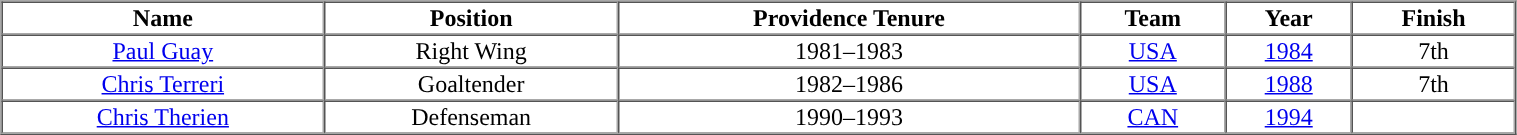<table cellpadding="1" border="1" cellspacing="0" width="80%">
<tr>
<th>Name</th>
<th>Position</th>
<th>Providence Tenure</th>
<th>Team</th>
<th>Year</th>
<th>Finish</th>
</tr>
<tr align="center">
<td><a href='#'>Paul Guay</a></td>
<td>Right Wing</td>
<td>1981–1983</td>
<td> <a href='#'>USA</a></td>
<td><a href='#'>1984</a></td>
<td>7th</td>
</tr>
<tr align="center">
<td><a href='#'>Chris Terreri</a></td>
<td>Goaltender</td>
<td>1982–1986</td>
<td> <a href='#'>USA</a></td>
<td><a href='#'>1988</a></td>
<td>7th</td>
</tr>
<tr align="center">
<td><a href='#'>Chris Therien</a></td>
<td>Defenseman</td>
<td>1990–1993</td>
<td> <a href='#'>CAN</a></td>
<td><a href='#'>1994</a></td>
<td></td>
</tr>
<tr align="center">
</tr>
</table>
